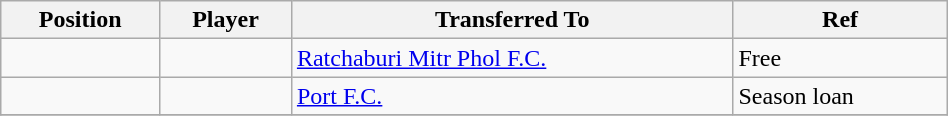<table class="wikitable sortable" style="width:50%; text-align:center; font-size:100%; text-align:left;">
<tr>
<th>Position</th>
<th>Player</th>
<th>Transferred To</th>
<th>Ref</th>
</tr>
<tr>
<td></td>
<td></td>
<td> <a href='#'>Ratchaburi Mitr Phol F.C.</a></td>
<td>Free</td>
</tr>
<tr>
<td></td>
<td></td>
<td> <a href='#'>Port F.C.</a></td>
<td>Season loan </td>
</tr>
<tr>
</tr>
</table>
